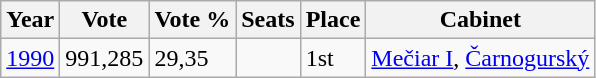<table class="wikitable">
<tr>
<th>Year</th>
<th>Vote</th>
<th>Vote %</th>
<th>Seats</th>
<th>Place</th>
<th>Cabinet</th>
</tr>
<tr>
<td><a href='#'>1990</a></td>
<td>991,285</td>
<td>29,35</td>
<td></td>
<td>1st</td>
<td><a href='#'>Mečiar I</a>, <a href='#'>Čarnogurský</a></td>
</tr>
</table>
